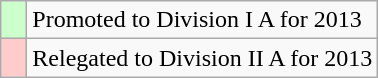<table class="wikitable">
<tr>
<td style="width:10px; background:#cfc;"></td>
<td>Promoted to Division I A for 2013</td>
</tr>
<tr>
<td style="width:10px; background:#fcc;"></td>
<td>Relegated to Division II A for 2013</td>
</tr>
</table>
